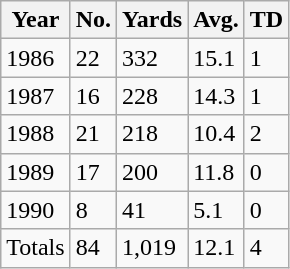<table class="wikitable">
<tr>
<th>Year</th>
<th>No.</th>
<th>Yards</th>
<th>Avg.</th>
<th>TD</th>
</tr>
<tr>
<td>1986</td>
<td>22</td>
<td>332</td>
<td>15.1</td>
<td>1</td>
</tr>
<tr>
<td>1987</td>
<td>16</td>
<td>228</td>
<td>14.3</td>
<td>1</td>
</tr>
<tr>
<td>1988</td>
<td>21</td>
<td>218</td>
<td>10.4</td>
<td>2</td>
</tr>
<tr>
<td>1989</td>
<td>17</td>
<td>200</td>
<td>11.8</td>
<td>0</td>
</tr>
<tr>
<td>1990</td>
<td>8</td>
<td>41</td>
<td>5.1</td>
<td>0</td>
</tr>
<tr>
<td>Totals</td>
<td>84</td>
<td>1,019</td>
<td>12.1</td>
<td>4</td>
</tr>
</table>
